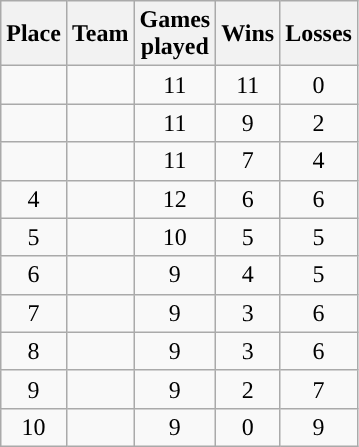<table class="wikitable" style="text-align:center;">
<tr>
<th>Place</th>
<th>Team</th>
<th>Games<br>played</th>
<th>Wins</th>
<th>Losses</th>
</tr>
<tr>
<td></td>
<td align=left></td>
<td>11</td>
<td>11</td>
<td>0</td>
</tr>
<tr>
<td></td>
<td align=left></td>
<td>11</td>
<td>9</td>
<td>2</td>
</tr>
<tr>
<td></td>
<td align=left></td>
<td>11</td>
<td>7</td>
<td>4</td>
</tr>
<tr>
<td>4</td>
<td align=left></td>
<td>12</td>
<td>6</td>
<td>6</td>
</tr>
<tr>
<td>5</td>
<td align=left></td>
<td>10</td>
<td>5</td>
<td>5</td>
</tr>
<tr>
<td>6</td>
<td align=left></td>
<td>9</td>
<td>4</td>
<td>5</td>
</tr>
<tr>
<td>7</td>
<td align=left></td>
<td>9</td>
<td>3</td>
<td>6</td>
</tr>
<tr>
<td>8</td>
<td align=left></td>
<td>9</td>
<td>3</td>
<td>6</td>
</tr>
<tr>
<td>9</td>
<td align=left></td>
<td>9</td>
<td>2</td>
<td>7</td>
</tr>
<tr>
<td>10</td>
<td align=left></td>
<td>9</td>
<td>0</td>
<td>9</td>
</tr>
</table>
